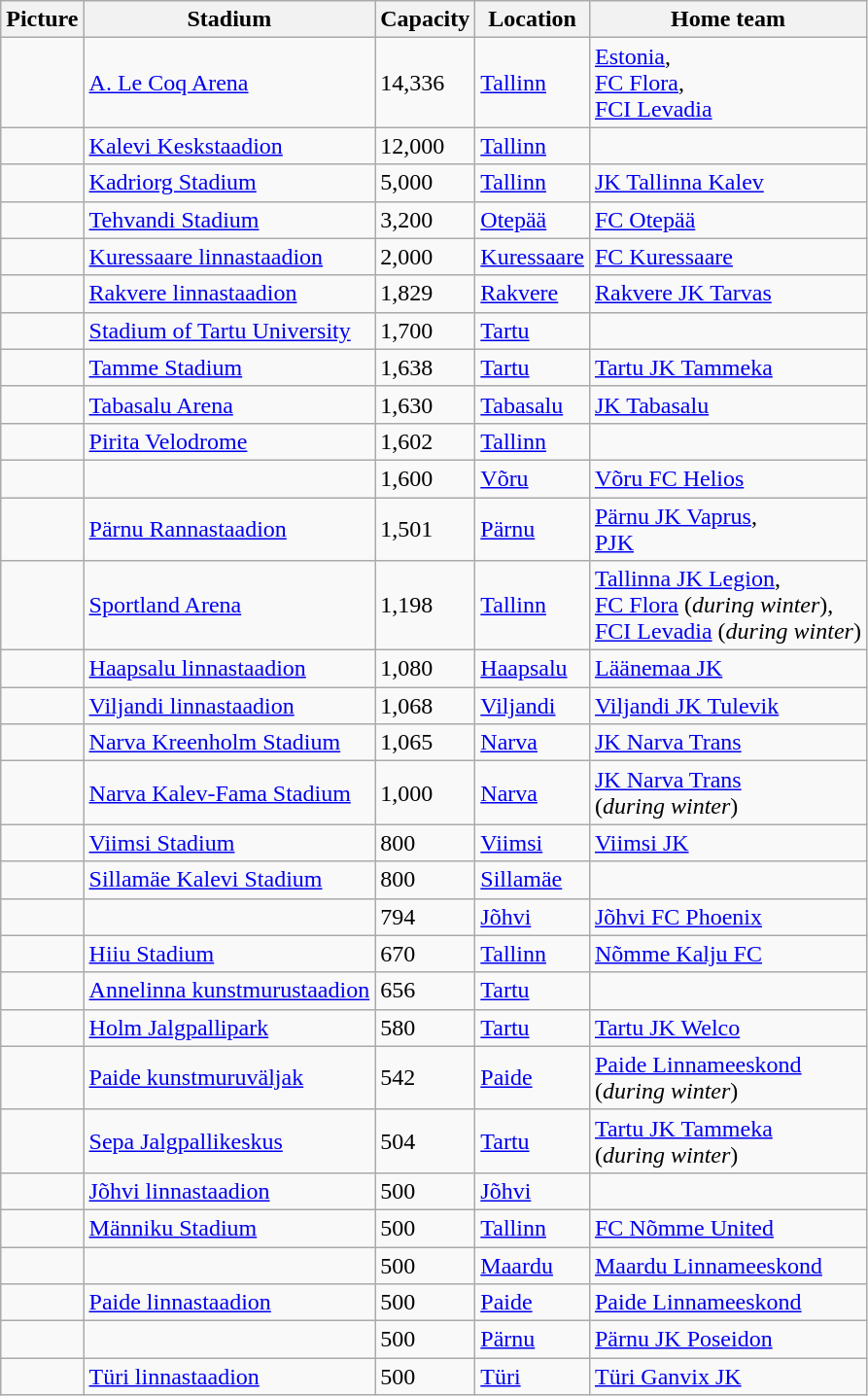<table class="wikitable sortable">
<tr>
<th>Picture</th>
<th>Stadium</th>
<th>Capacity</th>
<th>Location</th>
<th>Home team</th>
</tr>
<tr>
<td></td>
<td><a href='#'>A. Le Coq Arena</a></td>
<td>14,336</td>
<td><a href='#'>Tallinn</a></td>
<td><a href='#'>Estonia</a>,<br><a href='#'>FC Flora</a>,<br><a href='#'>FCI Levadia</a></td>
</tr>
<tr>
<td></td>
<td><a href='#'>Kalevi Keskstaadion</a></td>
<td>12,000</td>
<td><a href='#'>Tallinn</a></td>
<td></td>
</tr>
<tr>
<td></td>
<td><a href='#'>Kadriorg Stadium</a></td>
<td>5,000</td>
<td><a href='#'>Tallinn</a></td>
<td><a href='#'>JK Tallinna Kalev</a></td>
</tr>
<tr>
<td></td>
<td><a href='#'>Tehvandi Stadium</a></td>
<td>3,200</td>
<td><a href='#'>Otepää</a></td>
<td><a href='#'>FC Otepää</a></td>
</tr>
<tr>
<td></td>
<td><a href='#'>Kuressaare linnastaadion</a></td>
<td>2,000</td>
<td><a href='#'>Kuressaare</a></td>
<td><a href='#'>FC Kuressaare</a></td>
</tr>
<tr>
<td></td>
<td><a href='#'>Rakvere linnastaadion</a></td>
<td>1,829</td>
<td><a href='#'>Rakvere</a></td>
<td><a href='#'>Rakvere JK Tarvas</a></td>
</tr>
<tr>
<td></td>
<td><a href='#'>Stadium of Tartu University</a></td>
<td>1,700</td>
<td><a href='#'>Tartu</a></td>
<td></td>
</tr>
<tr>
<td></td>
<td><a href='#'>Tamme Stadium</a></td>
<td>1,638</td>
<td><a href='#'>Tartu</a></td>
<td><a href='#'>Tartu JK Tammeka</a></td>
</tr>
<tr>
<td></td>
<td><a href='#'>Tabasalu Arena</a></td>
<td>1,630</td>
<td><a href='#'>Tabasalu</a></td>
<td><a href='#'>JK Tabasalu</a></td>
</tr>
<tr>
<td></td>
<td><a href='#'>Pirita Velodrome</a></td>
<td>1,602</td>
<td><a href='#'>Tallinn</a></td>
<td></td>
</tr>
<tr>
<td></td>
<td></td>
<td>1,600</td>
<td><a href='#'>Võru</a></td>
<td><a href='#'>Võru FC Helios</a></td>
</tr>
<tr>
<td></td>
<td><a href='#'>Pärnu Rannastaadion</a></td>
<td>1,501</td>
<td><a href='#'>Pärnu</a></td>
<td><a href='#'>Pärnu JK Vaprus</a>,<br><a href='#'>PJK</a></td>
</tr>
<tr>
<td></td>
<td><a href='#'>Sportland Arena</a></td>
<td>1,198</td>
<td><a href='#'>Tallinn</a></td>
<td><a href='#'>Tallinna JK Legion</a>,<br><a href='#'>FC Flora</a> (<em>during winter</em>),<br><a href='#'>FCI Levadia</a> (<em>during winter</em>)</td>
</tr>
<tr>
<td></td>
<td><a href='#'>Haapsalu linnastaadion</a></td>
<td>1,080</td>
<td><a href='#'>Haapsalu</a></td>
<td><a href='#'>Läänemaa JK</a></td>
</tr>
<tr>
<td></td>
<td><a href='#'>Viljandi linnastaadion</a></td>
<td>1,068</td>
<td><a href='#'>Viljandi</a></td>
<td><a href='#'>Viljandi JK Tulevik</a></td>
</tr>
<tr>
<td></td>
<td><a href='#'>Narva Kreenholm Stadium</a></td>
<td>1,065</td>
<td><a href='#'>Narva</a></td>
<td><a href='#'>JK Narva Trans</a></td>
</tr>
<tr>
<td></td>
<td><a href='#'>Narva Kalev-Fama Stadium</a></td>
<td>1,000</td>
<td><a href='#'>Narva</a></td>
<td><a href='#'>JK Narva Trans</a><br>(<em>during winter</em>)</td>
</tr>
<tr>
<td></td>
<td><a href='#'>Viimsi Stadium</a></td>
<td>800</td>
<td><a href='#'>Viimsi</a></td>
<td><a href='#'>Viimsi JK</a></td>
</tr>
<tr>
<td></td>
<td><a href='#'>Sillamäe Kalevi Stadium</a></td>
<td>800</td>
<td><a href='#'>Sillamäe</a></td>
<td></td>
</tr>
<tr>
<td></td>
<td></td>
<td>794</td>
<td><a href='#'>Jõhvi</a></td>
<td><a href='#'>Jõhvi FC Phoenix</a></td>
</tr>
<tr>
<td></td>
<td><a href='#'>Hiiu Stadium</a></td>
<td>670</td>
<td><a href='#'>Tallinn</a></td>
<td><a href='#'>Nõmme Kalju FC</a></td>
</tr>
<tr>
<td></td>
<td><a href='#'>Annelinna kunstmurustaadion</a></td>
<td>656</td>
<td><a href='#'>Tartu</a></td>
<td></td>
</tr>
<tr>
<td></td>
<td><a href='#'>Holm Jalgpallipark</a></td>
<td>580</td>
<td><a href='#'>Tartu</a></td>
<td><a href='#'>Tartu JK Welco</a></td>
</tr>
<tr>
<td></td>
<td><a href='#'>Paide kunstmuruväljak</a></td>
<td>542</td>
<td><a href='#'>Paide</a></td>
<td><a href='#'>Paide Linnameeskond</a><br>(<em>during winter</em>)</td>
</tr>
<tr>
<td></td>
<td><a href='#'>Sepa Jalgpallikeskus</a></td>
<td>504</td>
<td><a href='#'>Tartu</a></td>
<td><a href='#'>Tartu JK Tammeka</a><br>(<em>during winter</em>)</td>
</tr>
<tr>
<td></td>
<td><a href='#'>Jõhvi linnastaadion</a></td>
<td>500</td>
<td><a href='#'>Jõhvi</a></td>
<td></td>
</tr>
<tr>
<td></td>
<td><a href='#'>Männiku Stadium</a></td>
<td>500</td>
<td><a href='#'>Tallinn</a></td>
<td><a href='#'>FC Nõmme United</a></td>
</tr>
<tr>
<td></td>
<td></td>
<td>500</td>
<td><a href='#'>Maardu</a></td>
<td><a href='#'>Maardu Linnameeskond</a></td>
</tr>
<tr>
<td></td>
<td><a href='#'>Paide linnastaadion</a></td>
<td>500</td>
<td><a href='#'>Paide</a></td>
<td><a href='#'>Paide Linnameeskond</a></td>
</tr>
<tr>
<td></td>
<td></td>
<td>500</td>
<td><a href='#'>Pärnu</a></td>
<td><a href='#'>Pärnu JK Poseidon</a></td>
</tr>
<tr>
<td></td>
<td><a href='#'>Türi linnastaadion</a></td>
<td>500</td>
<td><a href='#'>Türi</a></td>
<td><a href='#'>Türi Ganvix JK</a></td>
</tr>
</table>
